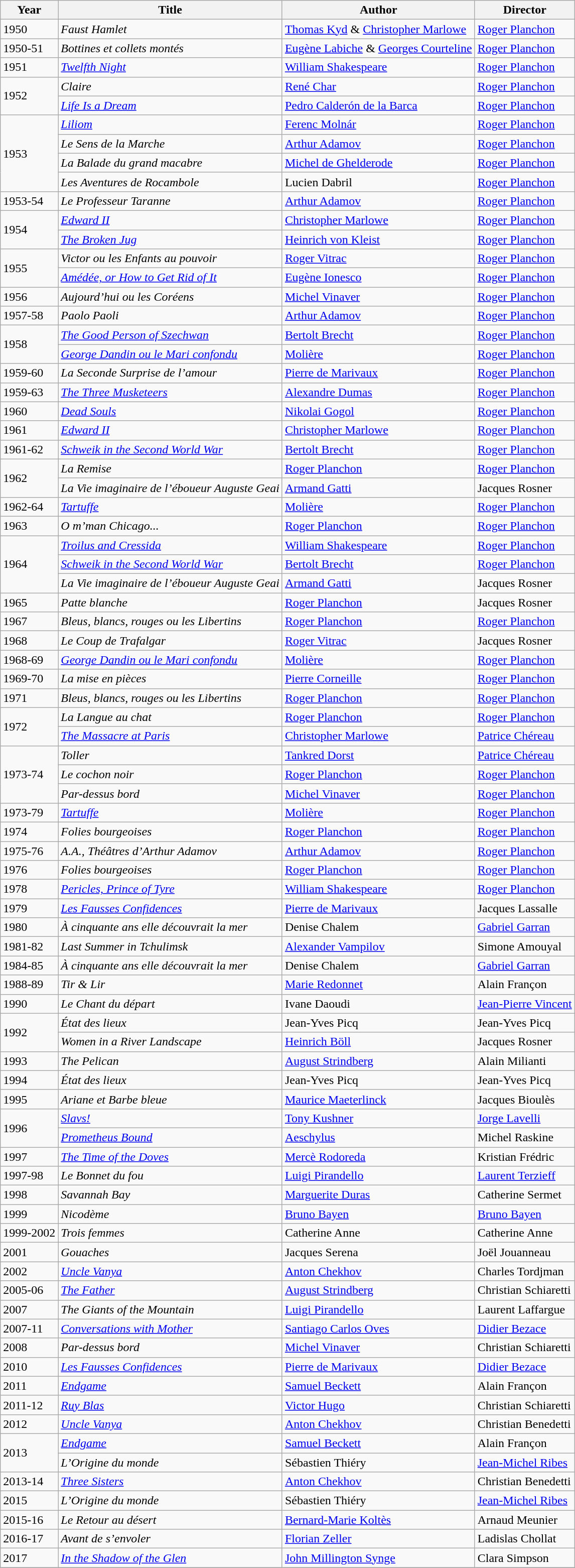<table class="wikitable">
<tr>
<th>Year</th>
<th>Title</th>
<th>Author</th>
<th>Director</th>
</tr>
<tr>
<td>1950</td>
<td><em>Faust Hamlet</em></td>
<td><a href='#'>Thomas Kyd</a> & <a href='#'>Christopher Marlowe</a></td>
<td><a href='#'>Roger Planchon</a></td>
</tr>
<tr>
<td>1950-51</td>
<td><em>Bottines et collets montés</em></td>
<td><a href='#'>Eugène Labiche</a> & <a href='#'>Georges Courteline</a></td>
<td><a href='#'>Roger Planchon</a></td>
</tr>
<tr>
<td>1951</td>
<td><em><a href='#'>Twelfth Night</a></em></td>
<td><a href='#'>William Shakespeare</a></td>
<td><a href='#'>Roger Planchon</a></td>
</tr>
<tr>
<td rowspan=2>1952</td>
<td><em>Claire</em></td>
<td><a href='#'>René Char</a></td>
<td><a href='#'>Roger Planchon</a></td>
</tr>
<tr>
<td><em><a href='#'>Life Is a Dream</a></em></td>
<td><a href='#'>Pedro Calderón de la Barca</a></td>
<td><a href='#'>Roger Planchon</a></td>
</tr>
<tr>
<td rowspan=4>1953</td>
<td><em><a href='#'>Liliom</a></em></td>
<td><a href='#'>Ferenc Molnár</a></td>
<td><a href='#'>Roger Planchon</a></td>
</tr>
<tr>
<td><em>Le Sens de la Marche</em></td>
<td><a href='#'>Arthur Adamov</a></td>
<td><a href='#'>Roger Planchon</a></td>
</tr>
<tr>
<td><em>La Balade du grand macabre</em></td>
<td><a href='#'>Michel de Ghelderode</a></td>
<td><a href='#'>Roger Planchon</a></td>
</tr>
<tr>
<td><em>Les Aventures de Rocambole</em></td>
<td>Lucien Dabril</td>
<td><a href='#'>Roger Planchon</a></td>
</tr>
<tr>
<td>1953-54</td>
<td><em>Le Professeur Taranne</em></td>
<td><a href='#'>Arthur Adamov</a></td>
<td><a href='#'>Roger Planchon</a></td>
</tr>
<tr>
<td rowspan=2>1954</td>
<td><em><a href='#'>Edward II</a></em></td>
<td><a href='#'>Christopher Marlowe</a></td>
<td><a href='#'>Roger Planchon</a></td>
</tr>
<tr>
<td><em><a href='#'>The Broken Jug</a></em></td>
<td><a href='#'>Heinrich von Kleist</a></td>
<td><a href='#'>Roger Planchon</a></td>
</tr>
<tr>
<td rowspan=2>1955</td>
<td><em>Victor ou les Enfants au pouvoir</em></td>
<td><a href='#'>Roger Vitrac</a></td>
<td><a href='#'>Roger Planchon</a></td>
</tr>
<tr>
<td><em><a href='#'>Amédée, or How to Get Rid of It</a></em></td>
<td><a href='#'>Eugène Ionesco</a></td>
<td><a href='#'>Roger Planchon</a></td>
</tr>
<tr>
<td>1956</td>
<td><em>Aujourd’hui ou les Coréens</em></td>
<td><a href='#'>Michel Vinaver</a></td>
<td><a href='#'>Roger Planchon</a></td>
</tr>
<tr>
<td>1957-58</td>
<td><em>Paolo Paoli</em></td>
<td><a href='#'>Arthur Adamov</a></td>
<td><a href='#'>Roger Planchon</a></td>
</tr>
<tr>
<td rowspan=2>1958</td>
<td><em><a href='#'>The Good Person of Szechwan</a></em></td>
<td><a href='#'>Bertolt Brecht</a></td>
<td><a href='#'>Roger Planchon</a></td>
</tr>
<tr>
<td><em><a href='#'>George Dandin ou le Mari confondu</a></em></td>
<td><a href='#'>Molière</a></td>
<td><a href='#'>Roger Planchon</a></td>
</tr>
<tr>
<td>1959-60</td>
<td><em>La Seconde Surprise de l’amour</em></td>
<td><a href='#'>Pierre de Marivaux</a></td>
<td><a href='#'>Roger Planchon</a></td>
</tr>
<tr>
<td>1959-63</td>
<td><em><a href='#'>The Three Musketeers</a></em></td>
<td><a href='#'>Alexandre Dumas</a></td>
<td><a href='#'>Roger Planchon</a></td>
</tr>
<tr>
<td>1960</td>
<td><em><a href='#'>Dead Souls</a></em></td>
<td><a href='#'>Nikolai Gogol</a></td>
<td><a href='#'>Roger Planchon</a></td>
</tr>
<tr>
<td>1961</td>
<td><em><a href='#'>Edward II</a></em></td>
<td><a href='#'>Christopher Marlowe</a></td>
<td><a href='#'>Roger Planchon</a></td>
</tr>
<tr>
<td>1961-62</td>
<td><em><a href='#'>Schweik in the Second World War</a></em></td>
<td><a href='#'>Bertolt Brecht</a></td>
<td><a href='#'>Roger Planchon</a></td>
</tr>
<tr>
<td rowspan=2>1962</td>
<td><em>La Remise</em></td>
<td><a href='#'>Roger Planchon</a></td>
<td><a href='#'>Roger Planchon</a></td>
</tr>
<tr>
<td><em>La Vie imaginaire de l’éboueur Auguste Geai</em></td>
<td><a href='#'>Armand Gatti</a></td>
<td>Jacques Rosner</td>
</tr>
<tr>
<td>1962-64</td>
<td><em><a href='#'>Tartuffe</a></em></td>
<td><a href='#'>Molière</a></td>
<td><a href='#'>Roger Planchon</a></td>
</tr>
<tr>
<td>1963</td>
<td><em>O m’man Chicago...</em></td>
<td><a href='#'>Roger Planchon</a></td>
<td><a href='#'>Roger Planchon</a></td>
</tr>
<tr>
<td rowspan=3>1964</td>
<td><em><a href='#'>Troilus and Cressida</a></em></td>
<td><a href='#'>William Shakespeare</a></td>
<td><a href='#'>Roger Planchon</a></td>
</tr>
<tr>
<td><em><a href='#'>Schweik in the Second World War</a></em></td>
<td><a href='#'>Bertolt Brecht</a></td>
<td><a href='#'>Roger Planchon</a></td>
</tr>
<tr>
<td><em>La Vie imaginaire de l’éboueur Auguste Geai</em></td>
<td><a href='#'>Armand Gatti</a></td>
<td>Jacques Rosner</td>
</tr>
<tr>
<td>1965</td>
<td><em>Patte blanche</em></td>
<td><a href='#'>Roger Planchon</a></td>
<td>Jacques Rosner</td>
</tr>
<tr>
<td>1967</td>
<td><em>Bleus, blancs, rouges ou les Libertins</em></td>
<td><a href='#'>Roger Planchon</a></td>
<td><a href='#'>Roger Planchon</a></td>
</tr>
<tr>
<td>1968</td>
<td><em>Le Coup de Trafalgar</em></td>
<td><a href='#'>Roger Vitrac</a></td>
<td>Jacques Rosner</td>
</tr>
<tr>
<td>1968-69</td>
<td><em><a href='#'>George Dandin ou le Mari confondu</a></em></td>
<td><a href='#'>Molière</a></td>
<td><a href='#'>Roger Planchon</a></td>
</tr>
<tr>
<td>1969-70</td>
<td><em>La mise en pièces</em></td>
<td><a href='#'>Pierre Corneille</a></td>
<td><a href='#'>Roger Planchon</a></td>
</tr>
<tr>
<td>1971</td>
<td><em>Bleus, blancs, rouges ou les Libertins</em></td>
<td><a href='#'>Roger Planchon</a></td>
<td><a href='#'>Roger Planchon</a></td>
</tr>
<tr>
<td rowspan=2>1972</td>
<td><em>La Langue au chat</em></td>
<td><a href='#'>Roger Planchon</a></td>
<td><a href='#'>Roger Planchon</a></td>
</tr>
<tr>
<td><em><a href='#'>The Massacre at Paris</a></em></td>
<td><a href='#'>Christopher Marlowe</a></td>
<td><a href='#'>Patrice Chéreau</a></td>
</tr>
<tr>
<td rowspan=3>1973-74</td>
<td><em>Toller</em></td>
<td><a href='#'>Tankred Dorst</a></td>
<td><a href='#'>Patrice Chéreau</a></td>
</tr>
<tr>
<td><em>Le cochon noir</em></td>
<td><a href='#'>Roger Planchon</a></td>
<td><a href='#'>Roger Planchon</a></td>
</tr>
<tr>
<td><em>Par-dessus bord</em></td>
<td><a href='#'>Michel Vinaver</a></td>
<td><a href='#'>Roger Planchon</a></td>
</tr>
<tr>
<td>1973-79</td>
<td><em><a href='#'>Tartuffe</a></em></td>
<td><a href='#'>Molière</a></td>
<td><a href='#'>Roger Planchon</a></td>
</tr>
<tr>
<td>1974</td>
<td><em>Folies bourgeoises</em></td>
<td><a href='#'>Roger Planchon</a></td>
<td><a href='#'>Roger Planchon</a></td>
</tr>
<tr>
<td>1975-76</td>
<td><em>A.A., Théâtres d’Arthur Adamov</em></td>
<td><a href='#'>Arthur Adamov</a></td>
<td><a href='#'>Roger Planchon</a></td>
</tr>
<tr>
<td>1976</td>
<td><em>Folies bourgeoises</em></td>
<td><a href='#'>Roger Planchon</a></td>
<td><a href='#'>Roger Planchon</a></td>
</tr>
<tr>
<td>1978</td>
<td><em><a href='#'>Pericles, Prince of Tyre</a></em></td>
<td><a href='#'>William Shakespeare</a></td>
<td><a href='#'>Roger Planchon</a></td>
</tr>
<tr>
<td>1979</td>
<td><em><a href='#'>Les Fausses Confidences</a></em></td>
<td><a href='#'>Pierre de Marivaux</a></td>
<td>Jacques Lassalle</td>
</tr>
<tr>
<td>1980</td>
<td><em>À cinquante ans elle découvrait la mer</em></td>
<td>Denise Chalem</td>
<td><a href='#'>Gabriel Garran</a></td>
</tr>
<tr>
<td>1981-82</td>
<td><em>Last Summer in Tchulimsk</em></td>
<td><a href='#'>Alexander Vampilov</a></td>
<td>Simone Amouyal</td>
</tr>
<tr>
<td>1984-85</td>
<td><em>À cinquante ans elle découvrait la mer</em></td>
<td>Denise Chalem</td>
<td><a href='#'>Gabriel Garran</a></td>
</tr>
<tr>
<td>1988-89</td>
<td><em>Tir & Lir</em></td>
<td><a href='#'>Marie Redonnet</a></td>
<td>Alain Françon</td>
</tr>
<tr>
<td>1990</td>
<td><em>Le Chant du départ</em></td>
<td>Ivane Daoudi</td>
<td><a href='#'>Jean-Pierre Vincent</a></td>
</tr>
<tr>
<td rowspan=2>1992</td>
<td><em>État des lieux</em></td>
<td>Jean-Yves Picq</td>
<td>Jean-Yves Picq</td>
</tr>
<tr>
<td><em>Women in a River Landscape</em></td>
<td><a href='#'>Heinrich Böll</a></td>
<td>Jacques Rosner</td>
</tr>
<tr>
<td>1993</td>
<td><em>The Pelican</em></td>
<td><a href='#'>August Strindberg</a></td>
<td>Alain Milianti</td>
</tr>
<tr>
<td>1994</td>
<td><em>État des lieux</em></td>
<td>Jean-Yves Picq</td>
<td>Jean-Yves Picq</td>
</tr>
<tr>
<td>1995</td>
<td><em>Ariane et Barbe bleue</em></td>
<td><a href='#'>Maurice Maeterlinck</a></td>
<td>Jacques Bioulès</td>
</tr>
<tr>
<td rowspan=2>1996</td>
<td><em><a href='#'>Slavs!</a></em></td>
<td><a href='#'>Tony Kushner</a></td>
<td><a href='#'>Jorge Lavelli</a></td>
</tr>
<tr>
<td><em><a href='#'>Prometheus Bound</a></em></td>
<td><a href='#'>Aeschylus</a></td>
<td>Michel Raskine</td>
</tr>
<tr>
<td>1997</td>
<td><em><a href='#'>The Time of the Doves</a></em></td>
<td><a href='#'>Mercè Rodoreda</a></td>
<td>Kristian Frédric</td>
</tr>
<tr>
<td>1997-98</td>
<td><em>Le Bonnet du fou</em></td>
<td><a href='#'>Luigi Pirandello</a></td>
<td><a href='#'>Laurent Terzieff</a></td>
</tr>
<tr>
<td>1998</td>
<td><em>Savannah Bay</em></td>
<td><a href='#'>Marguerite Duras</a></td>
<td>Catherine Sermet</td>
</tr>
<tr>
<td>1999</td>
<td><em>Nicodème</em></td>
<td><a href='#'>Bruno Bayen</a></td>
<td><a href='#'>Bruno Bayen</a></td>
</tr>
<tr>
<td>1999-2002</td>
<td><em>Trois femmes</em></td>
<td>Catherine Anne</td>
<td>Catherine Anne</td>
</tr>
<tr>
<td>2001</td>
<td><em>Gouaches</em></td>
<td>Jacques Serena</td>
<td>Joël Jouanneau</td>
</tr>
<tr>
<td>2002</td>
<td><em><a href='#'>Uncle Vanya</a></em></td>
<td><a href='#'>Anton Chekhov</a></td>
<td>Charles Tordjman</td>
</tr>
<tr>
<td>2005-06</td>
<td><em><a href='#'>The Father</a></em></td>
<td><a href='#'>August Strindberg</a></td>
<td>Christian Schiaretti</td>
</tr>
<tr>
<td>2007</td>
<td><em>The Giants of the Mountain</em></td>
<td><a href='#'>Luigi Pirandello</a></td>
<td>Laurent Laffargue</td>
</tr>
<tr>
<td>2007-11</td>
<td><em><a href='#'>Conversations with Mother</a></em></td>
<td><a href='#'>Santiago Carlos Oves</a></td>
<td><a href='#'>Didier Bezace</a></td>
</tr>
<tr>
<td>2008</td>
<td><em>Par-dessus bord</em></td>
<td><a href='#'>Michel Vinaver</a></td>
<td>Christian Schiaretti</td>
</tr>
<tr>
<td>2010</td>
<td><em><a href='#'>Les Fausses Confidences</a></em></td>
<td><a href='#'>Pierre de Marivaux</a></td>
<td><a href='#'>Didier Bezace</a></td>
</tr>
<tr>
<td>2011</td>
<td><em><a href='#'>Endgame</a></em></td>
<td><a href='#'>Samuel Beckett</a></td>
<td>Alain Françon</td>
</tr>
<tr>
<td>2011-12</td>
<td><em><a href='#'>Ruy Blas</a></em></td>
<td><a href='#'>Victor Hugo</a></td>
<td>Christian Schiaretti</td>
</tr>
<tr>
<td>2012</td>
<td><em><a href='#'>Uncle Vanya</a></em></td>
<td><a href='#'>Anton Chekhov</a></td>
<td>Christian Benedetti</td>
</tr>
<tr>
<td rowspan=2>2013</td>
<td><em><a href='#'>Endgame</a></em></td>
<td><a href='#'>Samuel Beckett</a></td>
<td>Alain Françon</td>
</tr>
<tr>
<td><em>L’Origine du monde</em></td>
<td>Sébastien Thiéry</td>
<td><a href='#'>Jean-Michel Ribes</a></td>
</tr>
<tr>
<td>2013-14</td>
<td><em><a href='#'>Three Sisters</a></em></td>
<td><a href='#'>Anton Chekhov</a></td>
<td>Christian Benedetti</td>
</tr>
<tr>
<td>2015</td>
<td><em>L’Origine du monde</em></td>
<td>Sébastien Thiéry</td>
<td><a href='#'>Jean-Michel Ribes</a></td>
</tr>
<tr>
<td>2015-16</td>
<td><em>Le Retour au désert</em></td>
<td><a href='#'>Bernard-Marie Koltès</a></td>
<td>Arnaud Meunier</td>
</tr>
<tr>
<td>2016-17</td>
<td><em>Avant de s’envoler</em></td>
<td><a href='#'>Florian Zeller</a></td>
<td>Ladislas Chollat</td>
</tr>
<tr>
<td>2017</td>
<td><em><a href='#'>In the Shadow of the Glen</a></em></td>
<td><a href='#'>John Millington Synge</a></td>
<td>Clara Simpson</td>
</tr>
<tr>
</tr>
</table>
